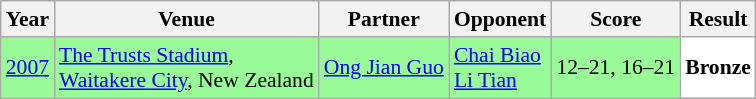<table class="sortable wikitable" style="font-size: 90%;">
<tr>
<th>Year</th>
<th>Venue</th>
<th>Partner</th>
<th>Opponent</th>
<th>Score</th>
<th>Result</th>
</tr>
<tr style="background:#98FB98">
<td align="center"><a href='#'>2007</a></td>
<td align="left"><a href='#'>The Trusts Stadium</a>,<br><a href='#'>Waitakere City</a>, New Zealand</td>
<td align="left"> <a href='#'>Ong Jian Guo</a></td>
<td align="left"> <a href='#'>Chai Biao</a> <br>  <a href='#'>Li Tian</a></td>
<td align="left">12–21, 16–21</td>
<td style="text-align:left; background:white"> <strong>Bronze</strong></td>
</tr>
</table>
